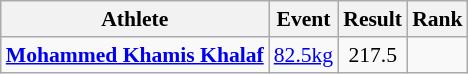<table class=wikitable style="font-size:90%">
<tr>
<th>Athlete</th>
<th>Event</th>
<th>Result</th>
<th>Rank</th>
</tr>
<tr>
<td><strong><a href='#'>Mohammed Khamis Khalaf</a></strong></td>
<td><a href='#'>82.5kg</a></td>
<td style="text-align:center;">217.5</td>
<td style="text-align:center;"></td>
</tr>
</table>
